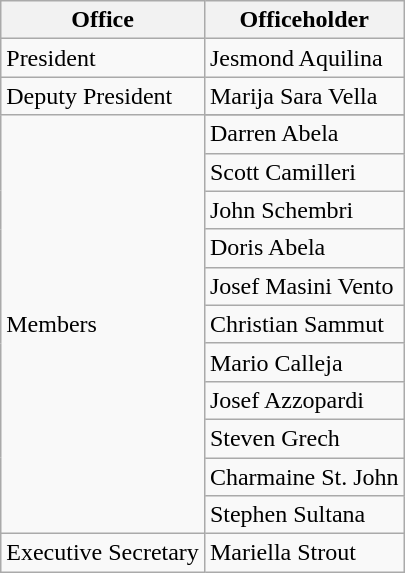<table class="wikitable">
<tr>
<th>Office</th>
<th>Officeholder</th>
</tr>
<tr>
<td rowspan="1">President</td>
<td>Jesmond Aquilina</td>
</tr>
<tr>
<td rowspan="1">Deputy President</td>
<td>Marija Sara Vella</td>
</tr>
<tr>
<td rowspan="12">Members</td>
</tr>
<tr>
<td>Darren Abela</td>
</tr>
<tr>
<td>Scott Camilleri</td>
</tr>
<tr>
<td>John Schembri</td>
</tr>
<tr>
<td>Doris Abela</td>
</tr>
<tr>
<td>Josef Masini Vento</td>
</tr>
<tr>
<td>Christian Sammut</td>
</tr>
<tr>
<td>Mario Calleja</td>
</tr>
<tr>
<td>Josef Azzopardi</td>
</tr>
<tr>
<td>Steven Grech</td>
</tr>
<tr>
<td>Charmaine St. John</td>
</tr>
<tr>
<td>Stephen Sultana</td>
</tr>
<tr>
<td rowspan="1">Executive Secretary</td>
<td>Mariella Strout</td>
</tr>
</table>
